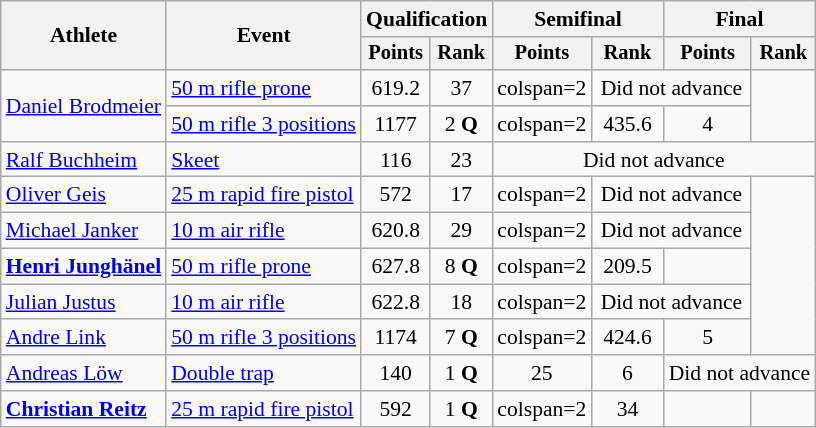<table class="wikitable" style="font-size:90%">
<tr>
<th rowspan="2">Athlete</th>
<th rowspan="2">Event</th>
<th colspan=2>Qualification</th>
<th colspan=2>Semifinal</th>
<th colspan=2>Final</th>
</tr>
<tr style="font-size:95%">
<th>Points</th>
<th>Rank</th>
<th>Points</th>
<th>Rank</th>
<th>Points</th>
<th>Rank</th>
</tr>
<tr align=center>
<td align=left rowspan=2><a href='#'>Daniel Brodmeier</a></td>
<td align=left><a href='#'>50 m rifle prone</a></td>
<td>619.2</td>
<td>37</td>
<td>colspan=2 </td>
<td colspan=2>Did not advance</td>
</tr>
<tr align=center>
<td align=left><a href='#'>50 m rifle 3 positions</a></td>
<td>1177</td>
<td>2 <strong>Q</strong></td>
<td>colspan=2 </td>
<td>435.6</td>
<td>4</td>
</tr>
<tr align=center>
<td align=left><a href='#'>Ralf Buchheim</a></td>
<td align=left><a href='#'>Skeet</a></td>
<td>116</td>
<td>23</td>
<td colspan=4>Did not advance</td>
</tr>
<tr align=center>
<td align=left><a href='#'>Oliver Geis</a></td>
<td align=left><a href='#'>25 m rapid fire pistol</a></td>
<td>572</td>
<td>17</td>
<td>colspan=2 </td>
<td colspan=2>Did not advance</td>
</tr>
<tr align=center>
<td align=left><a href='#'>Michael Janker</a></td>
<td align=left><a href='#'>10 m air rifle</a></td>
<td>620.8</td>
<td>29</td>
<td>colspan=2 </td>
<td colspan=2>Did not advance</td>
</tr>
<tr align=center>
<td align=left><strong><a href='#'>Henri Junghänel</a></strong></td>
<td align=left><a href='#'>50 m rifle prone</a></td>
<td>627.8</td>
<td>8 <strong>Q</strong></td>
<td>colspan=2 </td>
<td>209.5 </td>
<td></td>
</tr>
<tr align=center>
<td align=left><a href='#'>Julian Justus</a></td>
<td align=left><a href='#'>10 m air rifle</a></td>
<td>622.8</td>
<td>18</td>
<td>colspan=2 </td>
<td colspan=2>Did not advance</td>
</tr>
<tr align=center>
<td align=left><a href='#'>Andre Link</a></td>
<td align=left><a href='#'>50 m rifle 3 positions</a></td>
<td>1174</td>
<td>7 <strong>Q</strong></td>
<td>colspan=2 </td>
<td>424.6</td>
<td>5</td>
</tr>
<tr align=center>
<td align=left><a href='#'>Andreas Löw</a></td>
<td align=left><a href='#'>Double trap</a></td>
<td>140 </td>
<td>1 <strong>Q</strong></td>
<td>25</td>
<td>6</td>
<td colspan=2>Did not advance</td>
</tr>
<tr align=center>
<td align=left><strong><a href='#'>Christian Reitz</a></strong></td>
<td align=left><a href='#'>25 m rapid fire pistol</a></td>
<td>592</td>
<td>1 <strong>Q</strong></td>
<td>colspan=2 </td>
<td>34</td>
<td></td>
</tr>
</table>
